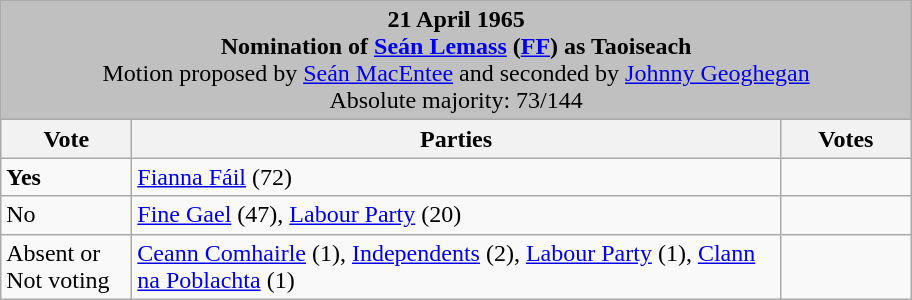<table class="wikitable">
<tr>
<td colspan="3" bgcolor="#C0C0C0" align="center"><strong>21 April 1965<br>Nomination of <a href='#'>Seán Lemass</a> (<a href='#'>FF</a>) as Taoiseach</strong><br>Motion proposed by <a href='#'>Seán MacEntee</a> and seconded by <a href='#'>Johnny Geoghegan</a><br>Absolute majority: 73/144</td>
</tr>
<tr bgcolor="#D8D8D8">
<th width=80px>Vote</th>
<th width=425px>Parties</th>
<th width=80px>Votes</th>
</tr>
<tr>
<td> <strong>Yes</strong></td>
<td><a href='#'>Fianna Fáil</a> (72)</td>
<td></td>
</tr>
<tr>
<td>No</td>
<td><a href='#'>Fine Gael</a> (47), <a href='#'>Labour Party</a> (20)</td>
<td></td>
</tr>
<tr>
<td>Absent or<br>Not voting</td>
<td><a href='#'>Ceann Comhairle</a> (1), <a href='#'>Independents</a> (2), <a href='#'>Labour Party</a> (1), <a href='#'>Clann na Poblachta</a> (1)</td>
<td></td>
</tr>
</table>
